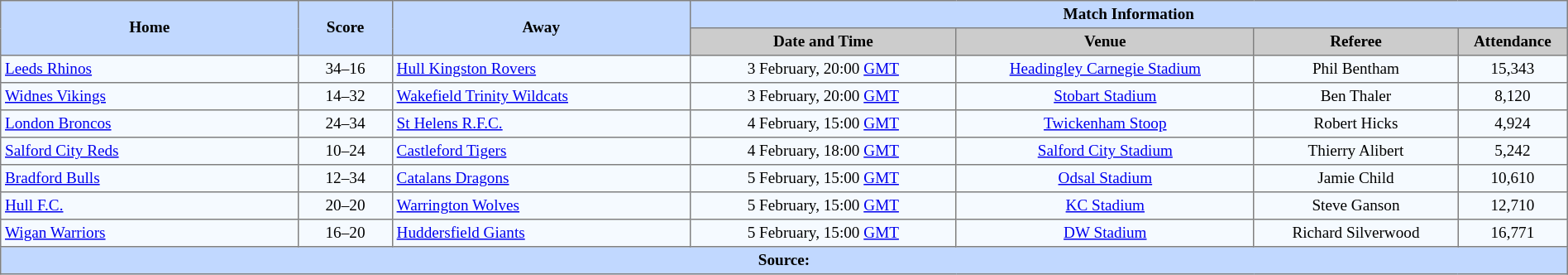<table border=1 style="border-collapse:collapse; font-size:80%; text-align:center;" cellpadding=3 cellspacing=0 width=100%>
<tr bgcolor=#C1D8FF>
<th rowspan=2 width=19%>Home</th>
<th rowspan=2 width=6%>Score</th>
<th rowspan=2 width=19%>Away</th>
<th colspan=6>Match Information</th>
</tr>
<tr bgcolor=#CCCCCC>
<th width=17%>Date and Time</th>
<th width=19%>Venue</th>
<th width=13%>Referee</th>
<th width=7%>Attendance</th>
</tr>
<tr bgcolor=#F5FAFF>
<td align=left> <a href='#'>Leeds Rhinos</a></td>
<td>34–16</td>
<td align=left> <a href='#'>Hull Kingston Rovers</a></td>
<td>3 February, 20:00 <a href='#'>GMT</a></td>
<td><a href='#'>Headingley Carnegie Stadium</a></td>
<td>Phil Bentham</td>
<td>15,343</td>
</tr>
<tr bgcolor=#F5FAFF>
<td align=left> <a href='#'>Widnes Vikings</a></td>
<td>14–32</td>
<td align=left> <a href='#'>Wakefield Trinity Wildcats</a></td>
<td>3 February, 20:00 <a href='#'>GMT</a></td>
<td><a href='#'>Stobart Stadium</a></td>
<td>Ben Thaler</td>
<td>8,120</td>
</tr>
<tr bgcolor=#F5FAFF>
<td align=left> <a href='#'>London Broncos</a></td>
<td>24–34</td>
<td align=left> <a href='#'>St Helens R.F.C.</a></td>
<td>4 February, 15:00 <a href='#'>GMT</a></td>
<td><a href='#'>Twickenham Stoop</a></td>
<td>Robert Hicks</td>
<td>4,924</td>
</tr>
<tr bgcolor=#F5FAFF>
<td align=left> <a href='#'>Salford City Reds</a></td>
<td>10–24</td>
<td align=left> <a href='#'>Castleford Tigers</a></td>
<td>4 February, 18:00 <a href='#'>GMT</a></td>
<td><a href='#'>Salford City Stadium</a></td>
<td>Thierry Alibert</td>
<td>5,242</td>
</tr>
<tr bgcolor=#F5FAFF>
<td align=left> <a href='#'>Bradford Bulls</a></td>
<td>12–34</td>
<td align=left> <a href='#'>Catalans Dragons</a></td>
<td>5 February, 15:00 <a href='#'>GMT</a></td>
<td><a href='#'>Odsal Stadium</a></td>
<td>Jamie Child</td>
<td>10,610</td>
</tr>
<tr bgcolor=#F5FAFF>
<td align=left> <a href='#'>Hull F.C.</a></td>
<td>20–20</td>
<td align=left> <a href='#'>Warrington Wolves</a></td>
<td>5 February, 15:00 <a href='#'>GMT</a></td>
<td><a href='#'>KC Stadium</a></td>
<td>Steve Ganson</td>
<td>12,710</td>
</tr>
<tr bgcolor=#F5FAFF>
<td align=left> <a href='#'>Wigan Warriors</a></td>
<td>16–20</td>
<td align=left> <a href='#'>Huddersfield Giants</a></td>
<td>5 February, 15:00 <a href='#'>GMT</a></td>
<td><a href='#'>DW Stadium</a></td>
<td>Richard Silverwood</td>
<td>16,771</td>
</tr>
<tr bgcolor=#C1D8FF>
<th colspan=12>Source:</th>
</tr>
</table>
